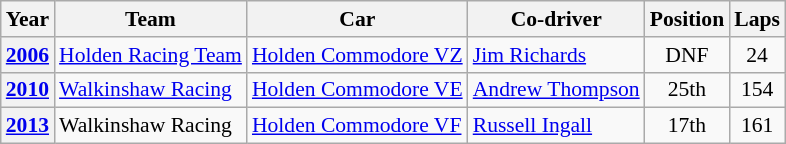<table class="wikitable" style="font-size: 90%;">
<tr>
<th>Year</th>
<th>Team</th>
<th>Car</th>
<th>Co-driver</th>
<th>Position</th>
<th>Laps</th>
</tr>
<tr>
<th><a href='#'>2006</a></th>
<td nowrap><a href='#'>Holden Racing Team</a></td>
<td nowrap><a href='#'>Holden Commodore VZ</a></td>
<td nowrap> <a href='#'>Jim Richards</a></td>
<td align="center">DNF</td>
<td align="center">24</td>
</tr>
<tr>
<th><a href='#'>2010</a></th>
<td nowrap><a href='#'>Walkinshaw Racing</a></td>
<td nowrap><a href='#'>Holden Commodore VE</a></td>
<td nowrap> <a href='#'>Andrew Thompson</a></td>
<td align="center">25th</td>
<td align="center">154</td>
</tr>
<tr>
<th><a href='#'>2013</a></th>
<td nowrap>Walkinshaw Racing</td>
<td nowrap><a href='#'>Holden Commodore VF</a></td>
<td nowrap> <a href='#'>Russell Ingall</a></td>
<td align="center">17th</td>
<td align="center">161</td>
</tr>
</table>
